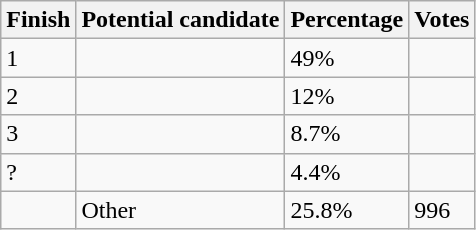<table class="wikitable sortable">
<tr>
<th>Finish</th>
<th>Potential candidate</th>
<th>Percentage</th>
<th>Votes</th>
</tr>
<tr>
<td>1</td>
<td></td>
<td>49%</td>
<td></td>
</tr>
<tr>
<td>2</td>
<td></td>
<td>12%</td>
<td></td>
</tr>
<tr>
<td>3</td>
<td></td>
<td>8.7%</td>
<td></td>
</tr>
<tr>
<td>?</td>
<td></td>
<td>4.4%</td>
<td></td>
</tr>
<tr>
<td></td>
<td>Other</td>
<td>25.8%</td>
<td>996</td>
</tr>
</table>
